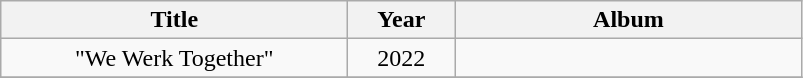<table class="wikitable plainrowheaders" style="text-align:center;" border="1">
<tr>
<th scope="col" style="width:14em;">Title</th>
<th scope="col" style="width:4em;">Year</th>
<th scope="col" style="width:14em;">Album</th>
</tr>
<tr>
<td style="text-align: center;" class="unsortable">"We Werk Together"<br></td>
<td>2022</td>
<td></td>
</tr>
<tr>
</tr>
</table>
